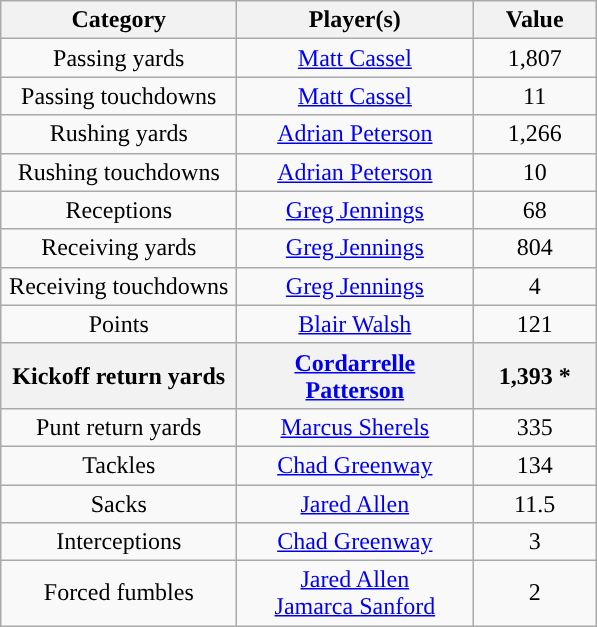<table class="wikitable" style="text-align:center">
<tr>
<th width=150px>Category</th>
<th width=150px>Player(s)</th>
<th width=75px>Value</th>
</tr>
<tr>
<td>Passing yards</td>
<td><a href='#'>Matt Cassel</a></td>
<td>1,807</td>
</tr>
<tr>
<td>Passing touchdowns</td>
<td><a href='#'>Matt Cassel</a></td>
<td>11</td>
</tr>
<tr>
<td>Rushing yards</td>
<td><a href='#'>Adrian Peterson</a></td>
<td>1,266</td>
</tr>
<tr>
<td>Rushing touchdowns</td>
<td><a href='#'>Adrian Peterson</a></td>
<td>10</td>
</tr>
<tr>
<td>Receptions</td>
<td><a href='#'>Greg Jennings</a></td>
<td>68</td>
</tr>
<tr>
<td>Receiving yards</td>
<td><a href='#'>Greg Jennings</a></td>
<td>804</td>
</tr>
<tr>
<td>Receiving touchdowns</td>
<td><a href='#'>Greg Jennings</a></td>
<td>4</td>
</tr>
<tr>
<td>Points</td>
<td><a href='#'>Blair Walsh</a></td>
<td>121</td>
</tr>
<tr>
<th>Kickoff return yards</th>
<th><a href='#'>Cordarrelle Patterson</a></th>
<th>1,393 *</th>
</tr>
<tr>
<td>Punt return yards</td>
<td><a href='#'>Marcus Sherels</a></td>
<td>335</td>
</tr>
<tr>
<td>Tackles</td>
<td><a href='#'>Chad Greenway</a></td>
<td>134</td>
</tr>
<tr>
<td>Sacks</td>
<td><a href='#'>Jared Allen</a></td>
<td>11.5</td>
</tr>
<tr>
<td>Interceptions</td>
<td><a href='#'>Chad Greenway</a></td>
<td>3</td>
</tr>
<tr>
<td>Forced fumbles</td>
<td><a href='#'>Jared Allen</a><br><a href='#'>Jamarca Sanford</a></td>
<td>2</td>
</tr>
</table>
